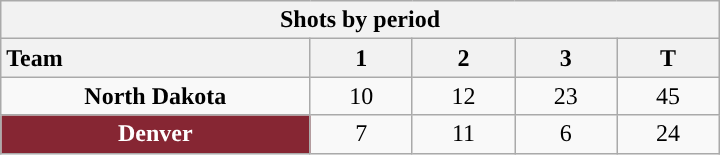<table class="wikitable" style="width:30em; text-align:right;">
<tr>
<th colspan=5>Shots by period</th>
</tr>
<tr>
<th style="width:10em; text-align:left;">Team</th>
<th style="width:3em;">1</th>
<th style="width:3em;">2</th>
<th style="width:3em;">3</th>
<th style="width:3em;">T</th>
</tr>
<tr>
<td align=center><strong>North Dakota</strong></td>
<td align=center>10</td>
<td align=center>12</td>
<td align=center>23</td>
<td align=center>45</td>
</tr>
<tr>
<td align=center style="color:white; background:#862633; "><strong>Denver</strong></td>
<td align=center>7</td>
<td align=center>11</td>
<td align=center>6</td>
<td align=center>24</td>
</tr>
</table>
